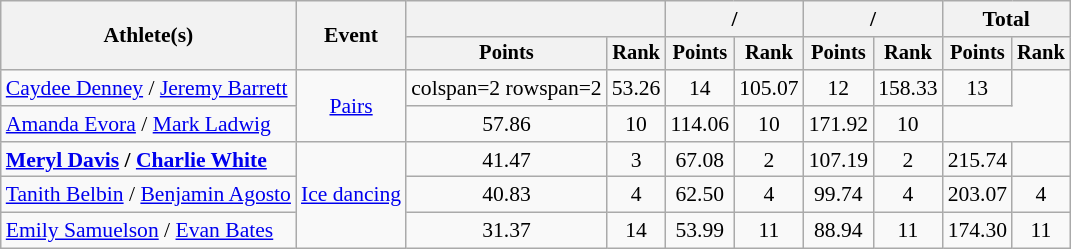<table class=wikitable style=font-size:90%;text-align:center>
<tr>
<th rowspan=2>Athlete(s)</th>
<th rowspan=2>Event</th>
<th colspan=2></th>
<th colspan=2>/</th>
<th colspan=2>/</th>
<th colspan=2>Total</th>
</tr>
<tr style=font-size:95%>
<th>Points</th>
<th>Rank</th>
<th>Points</th>
<th>Rank</th>
<th>Points</th>
<th>Rank</th>
<th>Points</th>
<th>Rank</th>
</tr>
<tr>
<td align=left><a href='#'>Caydee Denney</a> / <a href='#'>Jeremy Barrett</a></td>
<td rowspan=2><a href='#'>Pairs</a></td>
<td>colspan=2 rowspan=2 </td>
<td>53.26</td>
<td>14</td>
<td>105.07</td>
<td>12</td>
<td>158.33</td>
<td>13</td>
</tr>
<tr>
<td align=left><a href='#'>Amanda Evora</a> / <a href='#'>Mark Ladwig</a></td>
<td>57.86</td>
<td>10</td>
<td>114.06</td>
<td>10</td>
<td>171.92</td>
<td>10</td>
</tr>
<tr>
<td align=left><strong><a href='#'>Meryl Davis</a> / <a href='#'>Charlie White</a></strong></td>
<td rowspan=3><a href='#'>Ice dancing</a></td>
<td>41.47</td>
<td>3</td>
<td>67.08</td>
<td>2</td>
<td>107.19</td>
<td>2</td>
<td>215.74</td>
<td></td>
</tr>
<tr>
<td align=left><a href='#'>Tanith Belbin</a> / <a href='#'>Benjamin Agosto</a></td>
<td>40.83</td>
<td>4</td>
<td>62.50</td>
<td>4</td>
<td>99.74</td>
<td>4</td>
<td>203.07</td>
<td>4</td>
</tr>
<tr>
<td align=left><a href='#'>Emily Samuelson</a> / <a href='#'>Evan Bates</a></td>
<td>31.37</td>
<td>14</td>
<td>53.99</td>
<td>11</td>
<td>88.94</td>
<td>11</td>
<td>174.30</td>
<td>11</td>
</tr>
</table>
